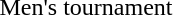<table>
<tr>
<td>Men's tournament</td>
<td></td>
<td></td>
<td></td>
</tr>
<tr>
<td></td>
<td></td>
<td></td>
<td></td>
</tr>
</table>
